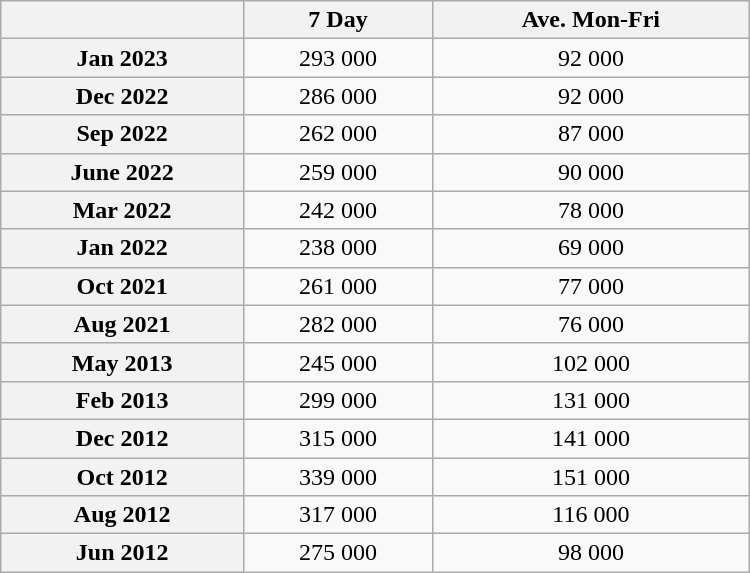<table class="wikitable sortable" style="text-align:center; width:500px; height:200px;">
<tr>
<th></th>
<th>7 Day</th>
<th>Ave. Mon-Fri</th>
</tr>
<tr>
<th>Jan 2023</th>
<td>293 000</td>
<td>92 000</td>
</tr>
<tr>
<th>Dec 2022</th>
<td>286 000</td>
<td>92 000</td>
</tr>
<tr>
<th>Sep 2022</th>
<td>262 000</td>
<td>87 000</td>
</tr>
<tr>
<th>June 2022</th>
<td>259 000</td>
<td>90 000</td>
</tr>
<tr>
<th>Mar 2022</th>
<td>242 000</td>
<td>78 000</td>
</tr>
<tr>
<th>Jan 2022</th>
<td>238 000</td>
<td>69 000</td>
</tr>
<tr>
<th>Oct 2021</th>
<td>261 000</td>
<td>77 000</td>
</tr>
<tr>
<th>Aug 2021</th>
<td>282 000</td>
<td>76 000</td>
</tr>
<tr>
<th scope="row">May 2013</th>
<td>245 000</td>
<td>102 000</td>
</tr>
<tr>
<th scope="row">Feb 2013</th>
<td>299 000</td>
<td>131 000</td>
</tr>
<tr>
<th scope="row">Dec 2012</th>
<td>315 000</td>
<td>141 000</td>
</tr>
<tr>
<th scope="row">Oct 2012</th>
<td>339 000</td>
<td>151 000</td>
</tr>
<tr>
<th scope="row">Aug 2012</th>
<td>317 000</td>
<td>116 000</td>
</tr>
<tr>
<th scope="row">Jun 2012</th>
<td>275 000</td>
<td>98 000</td>
</tr>
</table>
